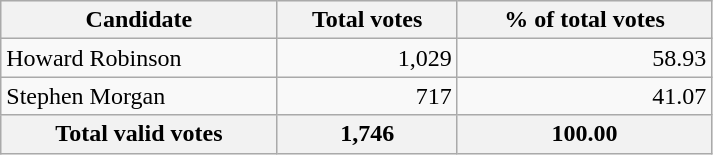<table style="width:475px;" class="wikitable">
<tr bgcolor="#EEEEEE">
<th align="left">Candidate</th>
<th align="right">Total votes</th>
<th align="right">% of total votes</th>
</tr>
<tr>
<td align="left">Howard Robinson</td>
<td align="right">1,029</td>
<td align="right">58.93</td>
</tr>
<tr>
<td align="left">Stephen Morgan</td>
<td align="right">717</td>
<td align="right">41.07</td>
</tr>
<tr bgcolor="#EEEEEE">
<th align="left">Total valid votes</th>
<th align="right"><strong>1,746</strong></th>
<th align="right"><strong>100.00</strong></th>
</tr>
</table>
